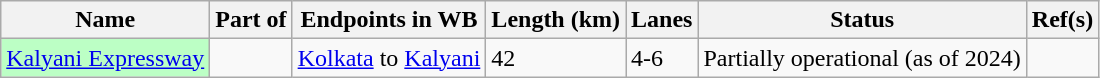<table class="wikitable sortable collapsible static-row-numbers"">
<tr>
<th>Name</th>
<th>Part of</th>
<th>Endpoints in WB</th>
<th data-sort-type="number">Length (km)</th>
<th>Lanes</th>
<th>Status</th>
<th>Ref(s)</th>
</tr>
<tr>
<td style="background:#bcffc5;"><a href='#'>Kalyani Expressway</a></td>
<td></td>
<td><a href='#'>Kolkata</a> to <a href='#'>Kalyani</a></td>
<td>42</td>
<td>4-6</td>
<td>Partially operational (as of 2024)</td>
</tr>
</table>
